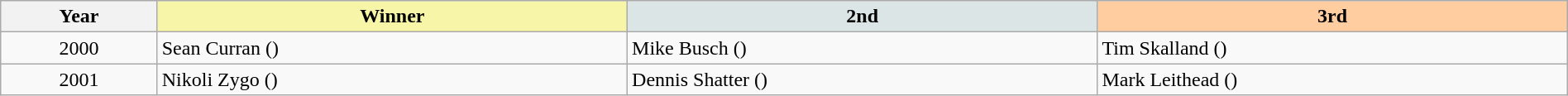<table class="wikitable" width=100%>
<tr>
<th width=10%>Year</th>
<th style="background-color: #F7F6A8;" width=30%>Winner</th>
<th style="background-color: #DCE5E5;" width=30%>2nd</th>
<th style="background-color: #FFCDA0;" width=30%>3rd</th>
</tr>
<tr>
<td align=center>2000 </td>
<td>Sean Curran ()</td>
<td>Mike Busch ()</td>
<td>Tim Skalland ()</td>
</tr>
<tr>
<td align=center>2001 </td>
<td>Nikoli Zygo ()</td>
<td>Dennis Shatter ()</td>
<td>Mark Leithead ()</td>
</tr>
</table>
